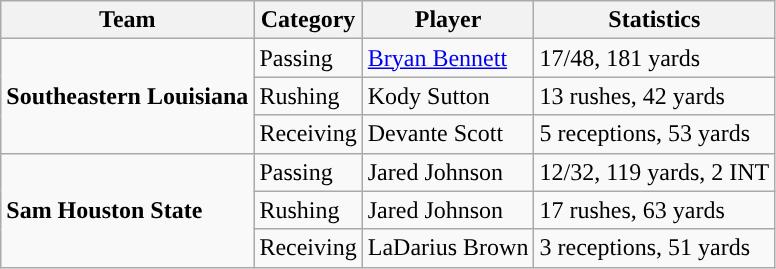<table class="wikitable" style="float: left;">
<tr>
<th>Team</th>
<th>Category</th>
<th>Player</th>
<th>Statistics</th>
</tr>
<tr>
<td rowspan=3><strong>Southeastern Louisiana</strong></td>
<td>Passing</td>
<td><a href='#'>Bryan Bennett</a></td>
<td>17/48, 181 yards</td>
</tr>
<tr>
<td>Rushing</td>
<td>Kody Sutton</td>
<td>13 rushes, 42 yards</td>
</tr>
<tr>
<td>Receiving</td>
<td>Devante Scott</td>
<td>5 receptions, 53 yards</td>
</tr>
<tr>
<td rowspan=3><strong>Sam Houston State</strong></td>
<td>Passing</td>
<td>Jared Johnson</td>
<td>12/32, 119 yards, 2 INT</td>
</tr>
<tr>
<td>Rushing</td>
<td>Jared Johnson</td>
<td>17 rushes, 63 yards</td>
</tr>
<tr>
<td>Receiving</td>
<td>LaDarius Brown</td>
<td>3 receptions, 51 yards</td>
</tr>
</table>
